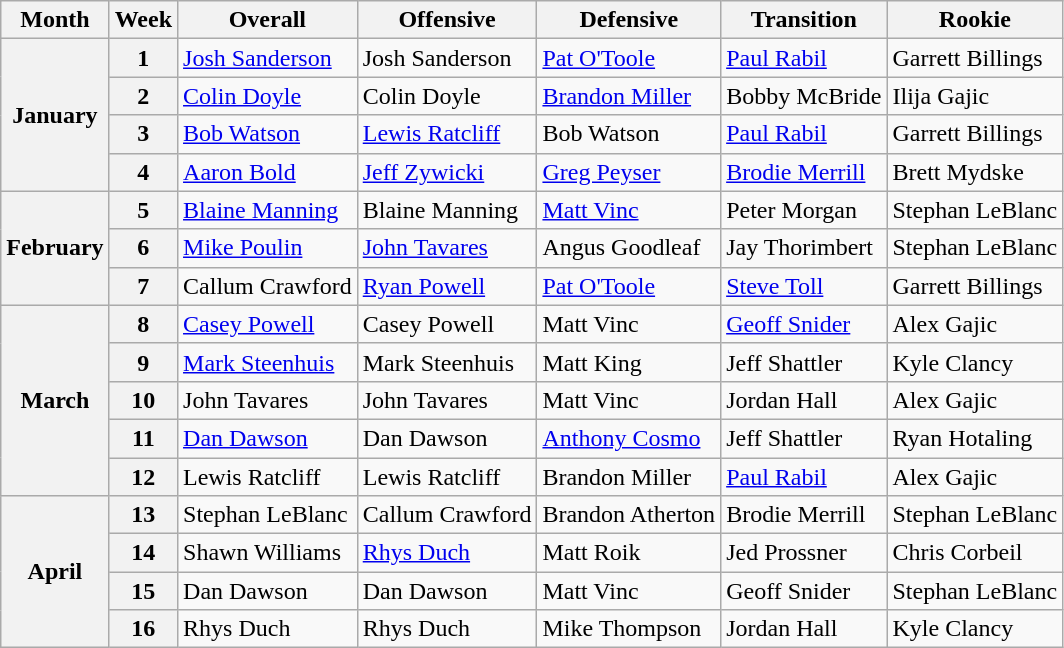<table class="wikitable">
<tr>
<th>Month</th>
<th>Week</th>
<th>Overall</th>
<th>Offensive</th>
<th>Defensive</th>
<th>Transition</th>
<th>Rookie</th>
</tr>
<tr>
<th rowspan="4">January</th>
<th>1</th>
<td><a href='#'>Josh Sanderson</a></td>
<td>Josh Sanderson</td>
<td><a href='#'>Pat O'Toole</a></td>
<td><a href='#'>Paul Rabil</a></td>
<td>Garrett Billings</td>
</tr>
<tr>
<th>2</th>
<td><a href='#'>Colin Doyle</a></td>
<td>Colin Doyle</td>
<td><a href='#'>Brandon Miller</a></td>
<td>Bobby McBride</td>
<td>Ilija Gajic</td>
</tr>
<tr>
<th>3</th>
<td><a href='#'>Bob Watson</a></td>
<td><a href='#'>Lewis Ratcliff</a></td>
<td>Bob Watson</td>
<td><a href='#'>Paul Rabil</a></td>
<td>Garrett Billings</td>
</tr>
<tr>
<th>4</th>
<td><a href='#'>Aaron Bold</a></td>
<td><a href='#'>Jeff Zywicki</a></td>
<td><a href='#'>Greg Peyser</a></td>
<td><a href='#'>Brodie Merrill</a></td>
<td>Brett Mydske</td>
</tr>
<tr>
<th rowspan="3">February</th>
<th>5</th>
<td><a href='#'>Blaine Manning</a></td>
<td>Blaine Manning</td>
<td><a href='#'>Matt Vinc</a></td>
<td>Peter Morgan</td>
<td>Stephan LeBlanc</td>
</tr>
<tr>
<th>6</th>
<td><a href='#'>Mike Poulin</a></td>
<td><a href='#'>John Tavares</a></td>
<td>Angus Goodleaf</td>
<td>Jay Thorimbert</td>
<td>Stephan LeBlanc</td>
</tr>
<tr>
<th>7</th>
<td>Callum Crawford</td>
<td><a href='#'>Ryan Powell</a></td>
<td><a href='#'>Pat O'Toole</a></td>
<td><a href='#'>Steve Toll</a></td>
<td>Garrett Billings</td>
</tr>
<tr>
<th rowspan="5">March</th>
<th>8</th>
<td><a href='#'>Casey Powell</a></td>
<td>Casey Powell</td>
<td>Matt Vinc</td>
<td><a href='#'>Geoff Snider</a></td>
<td>Alex Gajic</td>
</tr>
<tr>
<th>9</th>
<td><a href='#'>Mark Steenhuis</a></td>
<td>Mark Steenhuis</td>
<td>Matt King</td>
<td>Jeff Shattler</td>
<td>Kyle Clancy</td>
</tr>
<tr>
<th>10</th>
<td>John Tavares</td>
<td>John Tavares</td>
<td>Matt Vinc</td>
<td>Jordan Hall</td>
<td>Alex Gajic</td>
</tr>
<tr>
<th>11</th>
<td><a href='#'>Dan Dawson</a></td>
<td>Dan Dawson</td>
<td><a href='#'>Anthony Cosmo</a></td>
<td>Jeff Shattler</td>
<td>Ryan Hotaling</td>
</tr>
<tr>
<th>12</th>
<td>Lewis Ratcliff</td>
<td>Lewis Ratcliff</td>
<td>Brandon Miller</td>
<td><a href='#'>Paul Rabil</a></td>
<td>Alex Gajic</td>
</tr>
<tr>
<th rowspan="4">April</th>
<th>13</th>
<td>Stephan LeBlanc</td>
<td>Callum Crawford</td>
<td>Brandon Atherton</td>
<td>Brodie Merrill</td>
<td>Stephan LeBlanc</td>
</tr>
<tr>
<th>14</th>
<td>Shawn Williams</td>
<td><a href='#'>Rhys Duch</a></td>
<td>Matt Roik</td>
<td>Jed Prossner</td>
<td>Chris Corbeil</td>
</tr>
<tr>
<th>15</th>
<td>Dan Dawson</td>
<td>Dan Dawson</td>
<td>Matt Vinc</td>
<td>Geoff Snider</td>
<td>Stephan LeBlanc</td>
</tr>
<tr>
<th>16</th>
<td>Rhys Duch</td>
<td>Rhys Duch</td>
<td>Mike Thompson</td>
<td>Jordan Hall</td>
<td>Kyle Clancy</td>
</tr>
</table>
